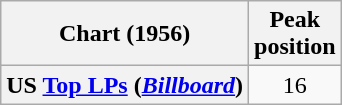<table class="wikitable plainrowheaders" style="text-align:center">
<tr>
<th scope="col">Chart (1956)</th>
<th scope="col">Peak<br>position</th>
</tr>
<tr>
<th scope="row">US <a href='#'>Top LPs</a> (<em><a href='#'>Billboard</a></em>)</th>
<td>16</td>
</tr>
</table>
